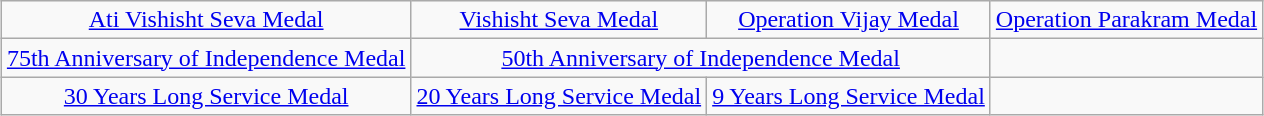<table class="wikitable" style="margin:1em auto; text-align:center;">
<tr>
<td><a href='#'>Ati Vishisht Seva Medal</a></td>
<td><a href='#'>Vishisht Seva Medal</a></td>
<td><a href='#'>Operation Vijay Medal</a></td>
<td><a href='#'>Operation Parakram Medal</a></td>
</tr>
<tr>
<td><a href='#'>75th Anniversary of Independence Medal</a></td>
<td colspan='2'><a href='#'>50th Anniversary of Independence Medal</a></td>
</tr>
<tr>
<td><a href='#'>30 Years Long Service Medal</a></td>
<td><a href='#'>20 Years Long Service Medal</a></td>
<td><a href='#'>9 Years Long Service Medal</a></td>
<td></td>
</tr>
</table>
